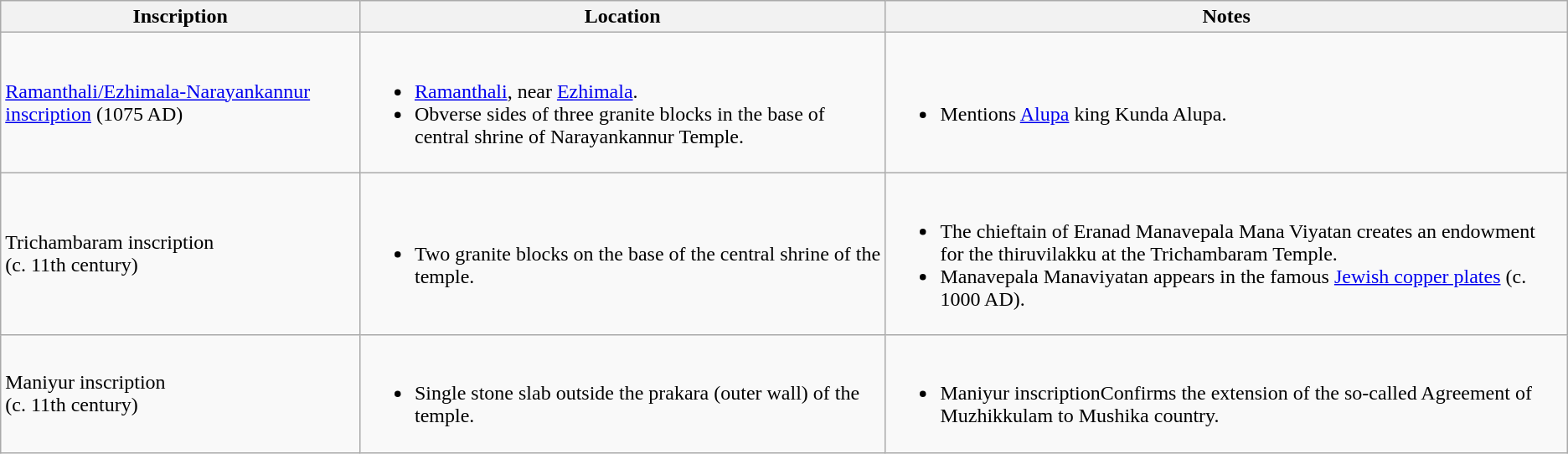<table class="wikitable">
<tr>
<th>Inscription</th>
<th>Location</th>
<th>Notes</th>
</tr>
<tr>
<td><a href='#'>Ramanthali/Ezhimala-Narayankannur inscription</a> (1075 AD)</td>
<td><br><ul><li><a href='#'>Ramanthali</a>, near <a href='#'>Ezhimala</a>.</li><li>Obverse sides of three granite blocks in the base of central shrine of Narayankannur Temple.</li></ul></td>
<td><br><ul><li>Mentions <a href='#'>Alupa</a> king Kunda Alupa.</li></ul></td>
</tr>
<tr>
<td>Trichambaram inscription<br>(c. 11th century)</td>
<td><br><ul><li>Two granite blocks on the base of the central shrine of the temple.</li></ul></td>
<td><br><ul><li>The chieftain of Eranad Manavepala Mana Viyatan creates an endowment for the thiruvilakku at the Trichambaram Temple.</li><li>Manavepala Manaviyatan appears in the famous <a href='#'>Jewish copper plates</a> (c. 1000 AD).</li></ul></td>
</tr>
<tr>
<td>Maniyur inscription<br>(c. 11th century)</td>
<td><br><ul><li>Single stone slab outside the prakara (outer wall) of the temple.</li></ul></td>
<td><br><ul><li>Maniyur inscriptionConfirms the extension of the so-called Agreement of Muzhikkulam to Mushika country.</li></ul></td>
</tr>
</table>
